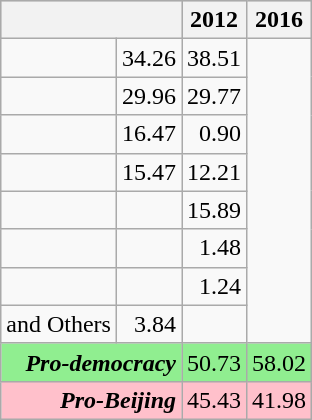<table class="wikitable" style="text-align: right;">
<tr bgcolor="#CCCCCC">
<th colspan=2></th>
<th>2012</th>
<th>2016</th>
</tr>
<tr>
<td></td>
<td>34.26</td>
<td>38.51</td>
</tr>
<tr>
<td></td>
<td>29.96</td>
<td>29.77</td>
</tr>
<tr>
<td></td>
<td>16.47</td>
<td>0.90</td>
</tr>
<tr>
<td></td>
<td>15.47</td>
<td>12.21</td>
</tr>
<tr>
<td></td>
<td></td>
<td>15.89</td>
</tr>
<tr>
<td></td>
<td></td>
<td>1.48</td>
</tr>
<tr>
<td></td>
<td></td>
<td>1.24</td>
</tr>
<tr>
<td> and Others</td>
<td>3.84</td>
<td></td>
</tr>
<tr bgcolor=lightgreen>
<td colspan=2><strong><em>Pro-democracy</em></strong></td>
<td>50.73</td>
<td>58.02</td>
</tr>
<tr bgcolor=pink>
<td colspan=2><strong><em>Pro-Beijing</em></strong></td>
<td>45.43</td>
<td>41.98</td>
</tr>
</table>
